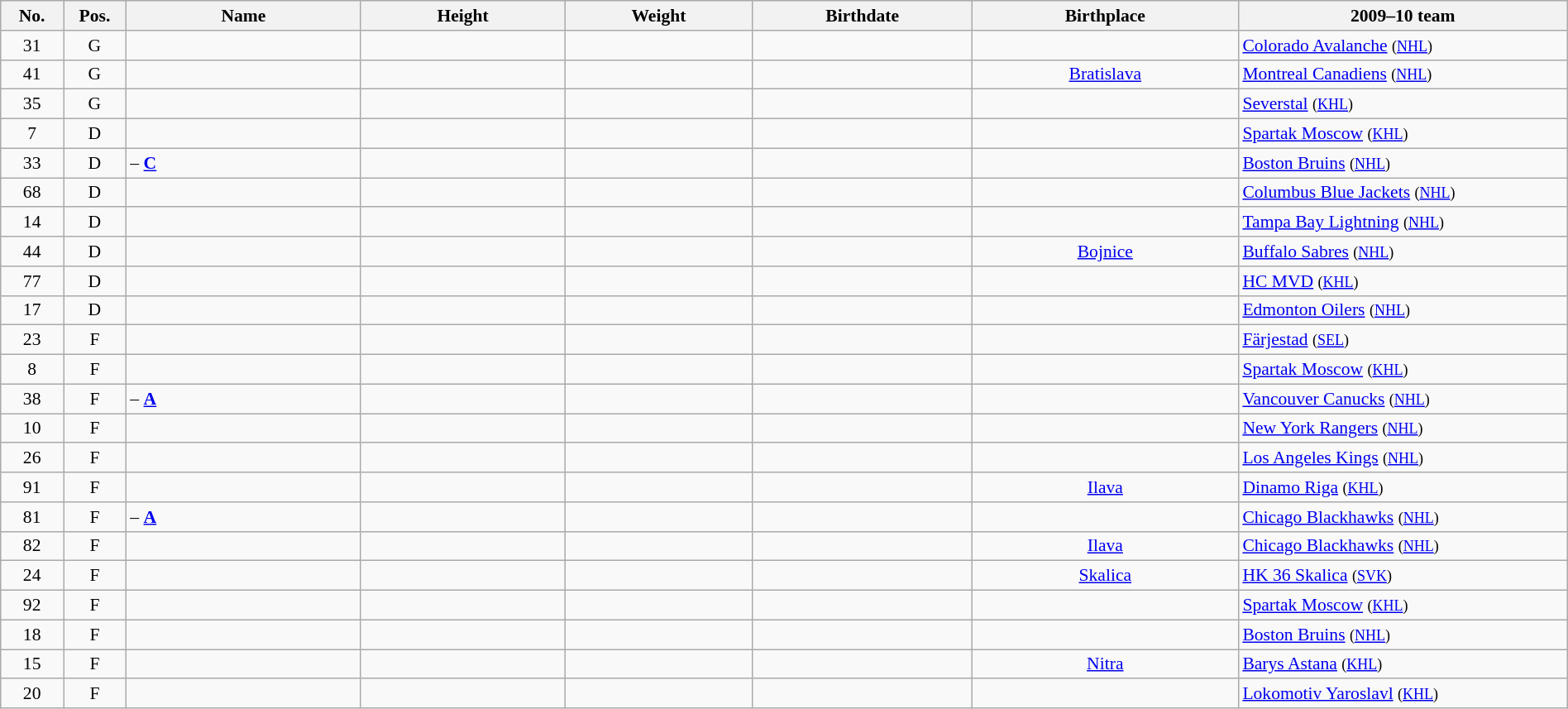<table class="wikitable sortable" style="width:100%;font-size: 90%; text-align: center;">
<tr>
<th style="width:  4%;">No.</th>
<th style="width:  4%;">Pos.</th>
<th style="width: 15%;">Name</th>
<th style="width: 13%;">Height</th>
<th style="width: 12%;">Weight</th>
<th style="width: 14%;">Birthdate</th>
<th style="width: 17%;">Birthplace</th>
<th style="width: 21%;">2009–10 team</th>
</tr>
<tr>
<td>31</td>
<td>G</td>
<td style="text-align:left;"></td>
<td></td>
<td></td>
<td style="text-align:right;"></td>
<td></td>
<td style="text-align:left;"> <a href='#'>Colorado Avalanche</a> <small>(<a href='#'>NHL</a>)</small></td>
</tr>
<tr>
<td>41</td>
<td>G</td>
<td style="text-align:left;"></td>
<td></td>
<td></td>
<td style="text-align:right;"></td>
<td><a href='#'>Bratislava</a></td>
<td style="text-align:left;"> <a href='#'>Montreal Canadiens</a> <small>(<a href='#'>NHL</a>)</small></td>
</tr>
<tr>
<td>35</td>
<td>G</td>
<td style="text-align:left;"></td>
<td></td>
<td></td>
<td style="text-align:right;"></td>
<td></td>
<td style="text-align:left;"> <a href='#'>Severstal</a> <small>(<a href='#'>KHL</a>)</small></td>
</tr>
<tr>
<td>7</td>
<td>D</td>
<td style="text-align:left;"></td>
<td></td>
<td></td>
<td style="text-align:right;"></td>
<td></td>
<td style="text-align:left;"> <a href='#'>Spartak Moscow</a> <small>(<a href='#'>KHL</a>)</small></td>
</tr>
<tr>
<td>33</td>
<td>D</td>
<td style="text-align:left;"> – <strong><a href='#'>C</a></strong></td>
<td></td>
<td></td>
<td style="text-align:right;"></td>
<td></td>
<td style="text-align:left;"> <a href='#'>Boston Bruins</a> <small>(<a href='#'>NHL</a>)</small></td>
</tr>
<tr>
<td>68</td>
<td>D</td>
<td style="text-align:left;"></td>
<td></td>
<td></td>
<td style="text-align:right;"></td>
<td></td>
<td style="text-align:left;"> <a href='#'>Columbus Blue Jackets</a> <small>(<a href='#'>NHL</a>)</small></td>
</tr>
<tr>
<td>14</td>
<td>D</td>
<td style="text-align:left;"></td>
<td></td>
<td></td>
<td style="text-align:right;"></td>
<td></td>
<td style="text-align:left;"> <a href='#'>Tampa Bay Lightning</a> <small>(<a href='#'>NHL</a>)</small></td>
</tr>
<tr>
<td>44</td>
<td>D</td>
<td style="text-align:left;"></td>
<td></td>
<td></td>
<td style="text-align:right;"></td>
<td><a href='#'>Bojnice</a></td>
<td style="text-align:left;"> <a href='#'>Buffalo Sabres</a> <small>(<a href='#'>NHL</a>)</small></td>
</tr>
<tr>
<td>77</td>
<td>D</td>
<td style="text-align:left;"></td>
<td></td>
<td></td>
<td style="text-align:right;"></td>
<td></td>
<td style="text-align:left;"> <a href='#'>HC MVD</a> <small>(<a href='#'>KHL</a>)</small></td>
</tr>
<tr>
<td>17</td>
<td>D</td>
<td style="text-align:left;"></td>
<td></td>
<td></td>
<td style="text-align:right;"></td>
<td></td>
<td style="text-align:left;"> <a href='#'>Edmonton Oilers</a> <small>(<a href='#'>NHL</a>)</small></td>
</tr>
<tr>
<td>23</td>
<td>F</td>
<td style="text-align:left;"></td>
<td></td>
<td></td>
<td style="text-align:right;"></td>
<td></td>
<td style="text-align:left;"> <a href='#'>Färjestad</a> <small>(<a href='#'>SEL</a>)</small></td>
</tr>
<tr>
<td>8</td>
<td>F</td>
<td style="text-align:left;"></td>
<td></td>
<td></td>
<td style="text-align:right;"></td>
<td></td>
<td style="text-align:left;"> <a href='#'>Spartak Moscow</a> <small>(<a href='#'>KHL</a>)</small></td>
</tr>
<tr>
<td>38</td>
<td>F</td>
<td style="text-align:left;"> – <strong><a href='#'>A</a></strong></td>
<td></td>
<td></td>
<td style="text-align:right;"></td>
<td></td>
<td style="text-align:left;"> <a href='#'>Vancouver Canucks</a> <small>(<a href='#'>NHL</a>)</small></td>
</tr>
<tr>
<td>10</td>
<td>F</td>
<td style="text-align:left;"></td>
<td></td>
<td></td>
<td style="text-align:right;"></td>
<td></td>
<td style="text-align:left;"> <a href='#'>New York Rangers</a> <small>(<a href='#'>NHL</a>)</small></td>
</tr>
<tr>
<td>26</td>
<td>F</td>
<td style="text-align:left;"></td>
<td></td>
<td></td>
<td style="text-align:right;"></td>
<td></td>
<td style="text-align:left;"> <a href='#'>Los Angeles Kings</a> <small>(<a href='#'>NHL</a>)</small></td>
</tr>
<tr>
<td>91</td>
<td>F</td>
<td style="text-align:left;"></td>
<td></td>
<td></td>
<td style="text-align:right;"></td>
<td><a href='#'>Ilava</a></td>
<td style="text-align:left;"> <a href='#'>Dinamo Riga</a> <small>(<a href='#'>KHL</a>)</small></td>
</tr>
<tr>
<td>81</td>
<td>F</td>
<td style="text-align:left;"> – <strong><a href='#'>A</a></strong></td>
<td></td>
<td></td>
<td style="text-align:right;"></td>
<td></td>
<td style="text-align:left;"> <a href='#'>Chicago Blackhawks</a> <small>(<a href='#'>NHL</a>)</small></td>
</tr>
<tr>
<td>82</td>
<td>F</td>
<td style="text-align:left;"></td>
<td></td>
<td></td>
<td style="text-align:right;"></td>
<td><a href='#'>Ilava</a></td>
<td style="text-align:left;"> <a href='#'>Chicago Blackhawks</a> <small>(<a href='#'>NHL</a>)</small></td>
</tr>
<tr>
<td>24</td>
<td>F</td>
<td style="text-align:left;"></td>
<td></td>
<td></td>
<td style="text-align:right;"></td>
<td><a href='#'>Skalica</a></td>
<td style="text-align:left;"> <a href='#'>HK 36 Skalica</a> <small>(<a href='#'>SVK</a>)</small></td>
</tr>
<tr>
<td>92</td>
<td>F</td>
<td style="text-align:left;"></td>
<td></td>
<td></td>
<td style="text-align:right;"></td>
<td></td>
<td style="text-align:left;"> <a href='#'>Spartak Moscow</a> <small>(<a href='#'>KHL</a>)</small></td>
</tr>
<tr>
<td>18</td>
<td>F</td>
<td style="text-align:left;"></td>
<td></td>
<td></td>
<td style="text-align:right;"></td>
<td></td>
<td style="text-align:left;"> <a href='#'>Boston Bruins</a> <small>(<a href='#'>NHL</a>)</small></td>
</tr>
<tr>
<td>15</td>
<td>F</td>
<td style="text-align:left;"></td>
<td></td>
<td></td>
<td style="text-align:right;"></td>
<td><a href='#'>Nitra</a></td>
<td style="text-align:left;"> <a href='#'>Barys Astana</a> <small>(<a href='#'>KHL</a>)</small></td>
</tr>
<tr>
<td>20</td>
<td>F</td>
<td style="text-align:left;"></td>
<td></td>
<td></td>
<td style="text-align:right;"></td>
<td></td>
<td style="text-align:left;"> <a href='#'>Lokomotiv Yaroslavl</a> <small>(<a href='#'>KHL</a>)</small></td>
</tr>
</table>
